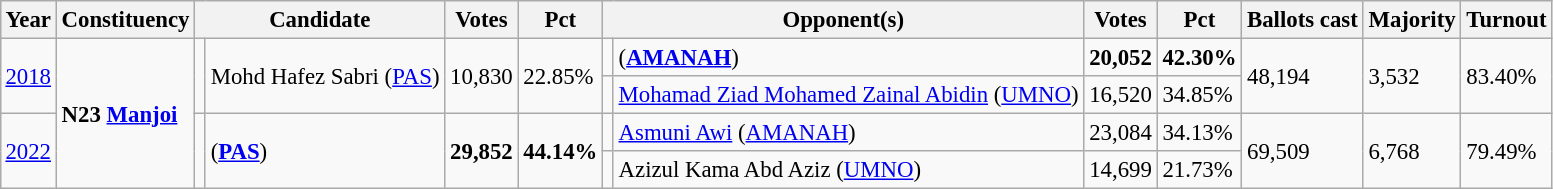<table class="wikitable" style="margin:0.5em ; font-size:95%">
<tr>
<th>Year</th>
<th>Constituency</th>
<th colspan=2>Candidate</th>
<th>Votes</th>
<th>Pct</th>
<th colspan=2>Opponent(s)</th>
<th>Votes</th>
<th>Pct</th>
<th>Ballots cast</th>
<th>Majority</th>
<th>Turnout</th>
</tr>
<tr>
<td rowspan=2><a href='#'>2018</a></td>
<td rowspan=4><strong>N23 <a href='#'>Manjoi</a></strong></td>
<td rowspan=2 ></td>
<td rowspan=2>Mohd Hafez Sabri (<a href='#'>PAS</a>)</td>
<td rowspan=2 align="right">10,830</td>
<td rowspan=2>22.85%</td>
<td></td>
<td> (<a href='#'><strong>AMANAH</strong></a>)</td>
<td align="right"><strong>20,052</strong></td>
<td><strong>42.30%</strong></td>
<td rowspan=2>48,194</td>
<td rowspan=2>3,532</td>
<td rowspan=2>83.40%</td>
</tr>
<tr>
<td></td>
<td><a href='#'>Mohamad Ziad Mohamed Zainal Abidin</a> (<a href='#'>UMNO</a>)</td>
<td align="right">16,520</td>
<td>34.85%</td>
</tr>
<tr>
<td rowspan=2><a href='#'>2022</a></td>
<td rowspan=2 bgcolor=></td>
<td rowspan=2> (<a href='#'><strong>PAS</strong></a>)</td>
<td rowspan=2 align="right"><strong>29,852</strong></td>
<td rowspan=2><strong>44.14%</strong></td>
<td></td>
<td><a href='#'>Asmuni Awi</a> (<a href='#'>AMANAH</a>)</td>
<td align="right">23,084</td>
<td>34.13%</td>
<td rowspan=2>69,509</td>
<td rowspan=2>6,768</td>
<td rowspan=2>79.49%</td>
</tr>
<tr>
<td></td>
<td>Azizul Kama Abd Aziz (<a href='#'>UMNO</a>)</td>
<td align="right">14,699</td>
<td>21.73%</td>
</tr>
</table>
